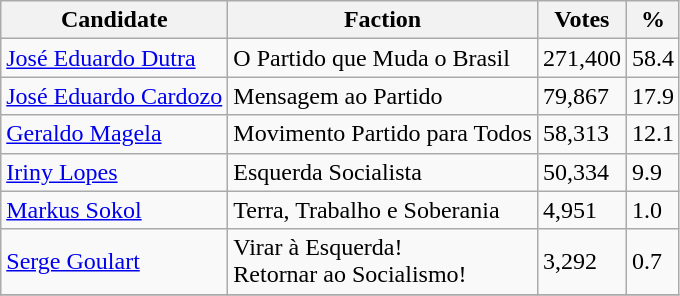<table class="wikitable">
<tr>
<th>Candidate</th>
<th>Faction</th>
<th>Votes</th>
<th>%</th>
</tr>
<tr>
<td> <a href='#'>José Eduardo Dutra</a></td>
<td> O Partido que Muda o Brasil</td>
<td> 271,400</td>
<td> 58.4</td>
</tr>
<tr>
<td><a href='#'>José Eduardo Cardozo</a></td>
<td>Mensagem ao Partido</td>
<td>79,867</td>
<td>17.9</td>
</tr>
<tr>
<td><a href='#'>Geraldo Magela</a></td>
<td>Movimento Partido para Todos</td>
<td>58,313</td>
<td>12.1</td>
</tr>
<tr>
<td><a href='#'>Iriny Lopes</a></td>
<td>Esquerda Socialista</td>
<td>50,334</td>
<td>9.9</td>
</tr>
<tr>
<td><a href='#'>Markus Sokol</a></td>
<td>Terra, Trabalho e Soberania</td>
<td>4,951</td>
<td>1.0</td>
</tr>
<tr>
<td><a href='#'>Serge Goulart</a></td>
<td>Virar à Esquerda!<br>Retornar ao Socialismo!</td>
<td>3,292</td>
<td>0.7</td>
</tr>
<tr>
</tr>
</table>
